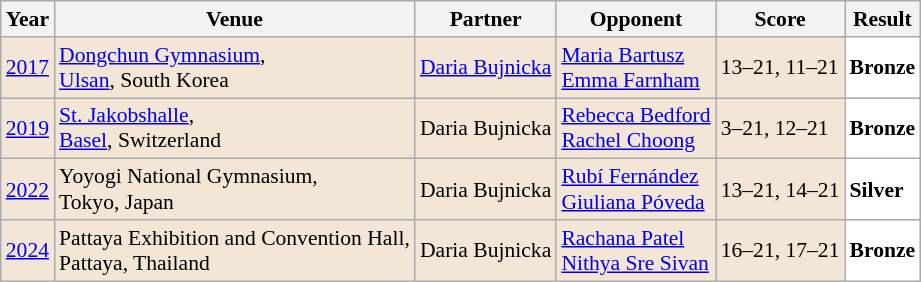<table class="sortable wikitable" style="font-size: 90%;">
<tr>
<th>Year</th>
<th>Venue</th>
<th>Partner</th>
<th>Opponent</th>
<th>Score</th>
<th>Result</th>
</tr>
<tr style="background:#F3E6D7">
<td align="center"><a href='#'>2017</a></td>
<td align="left"><a href='#'>Dongchun Gymnasium</a>,<br><a href='#'>Ulsan</a>, South Korea</td>
<td align="left"> <a href='#'>Daria Bujnicka</a></td>
<td align="left"> <a href='#'>Maria Bartusz</a><br> <a href='#'>Emma Farnham</a></td>
<td align="left">13–21, 11–21</td>
<td style="text-align:left; background:white"> <strong>Bronze</strong></td>
</tr>
<tr style="background:#F3E6D7">
<td align="center"><a href='#'>2019</a></td>
<td align="left"><a href='#'>St. Jakobshalle</a>,<br><a href='#'>Basel</a>, Switzerland</td>
<td align="left"> Daria Bujnicka</td>
<td align="left"> <a href='#'>Rebecca Bedford</a><br> <a href='#'>Rachel Choong</a></td>
<td align="left">3–21, 12–21</td>
<td style="text-align:left; background:white"> <strong>Bronze</strong></td>
</tr>
<tr style="background:#F3E6D7">
<td align="center"><a href='#'>2022</a></td>
<td align="left">Yoyogi National Gymnasium,<br>Tokyo, Japan</td>
<td align="left"> Daria Bujnicka</td>
<td align="left"> <a href='#'>Rubí Fernández</a><br> <a href='#'>Giuliana Póveda</a></td>
<td align="left">13–21, 14–21</td>
<td style="text-align:left; background:white"> <strong>Silver</strong></td>
</tr>
<tr style="background:#F3E6D7">
<td align="center"><a href='#'>2024</a></td>
<td align="left">Pattaya Exhibition and Convention Hall,<br>Pattaya, Thailand</td>
<td align="left"> Daria Bujnicka</td>
<td align="left"> <a href='#'>Rachana Patel</a><br> <a href='#'>Nithya Sre Sivan</a></td>
<td align="left">16–21, 17–21</td>
<td style="text-align:left; background:white"> <strong>Bronze</strong></td>
</tr>
</table>
